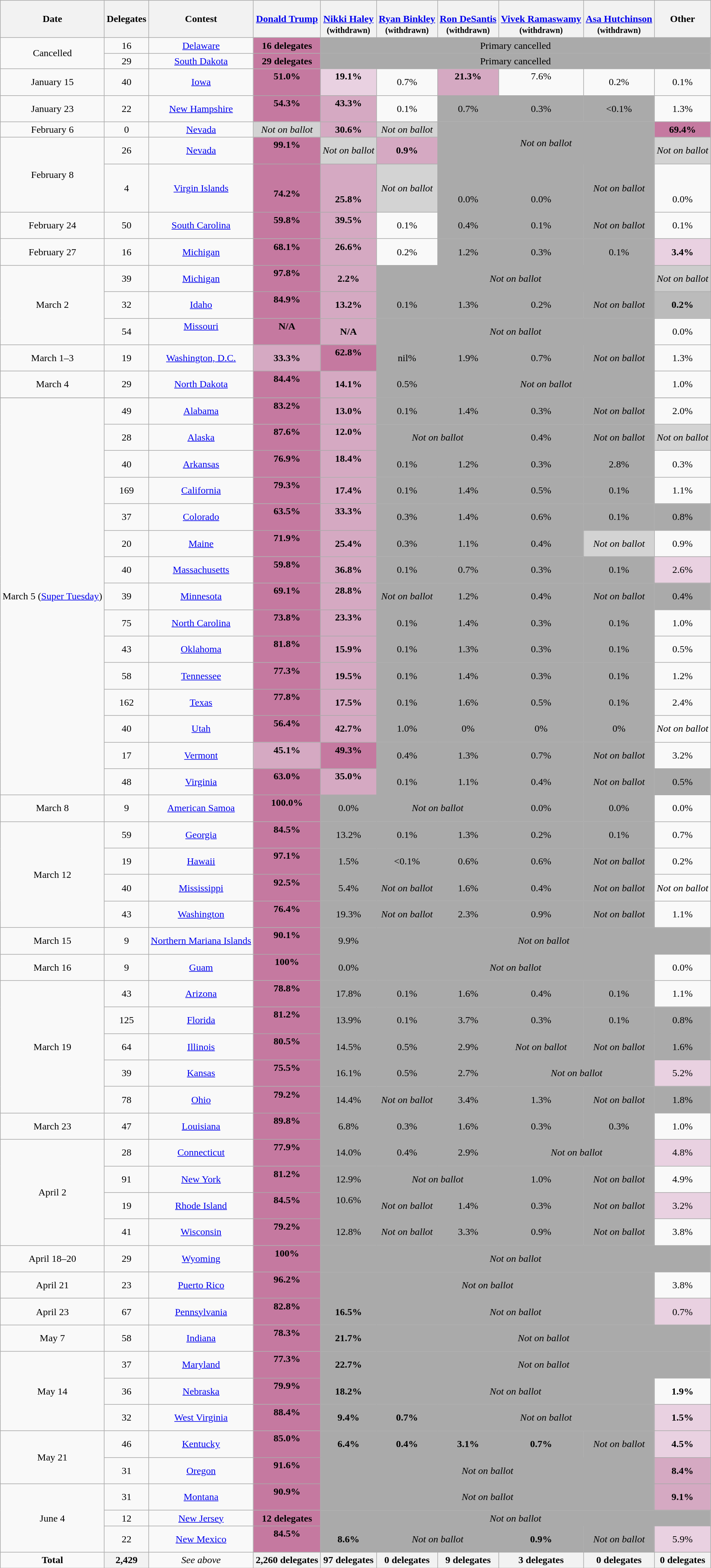<table class="wikitable sortable sticky-header sort-under" style="text-align:center;font-size:100%;">
<tr>
<th>Date<br></th>
<th>Delegates</th>
<th>Contest</th>
<th style="vertical-align: top;"><br><a href='#'>Donald Trump</a></th>
<th style="vertical-align: top;"><br><a href='#'>Nikki Haley</a><br><small>(withdrawn)</small></th>
<th style="vertical-align: top;"><br><a href='#'>Ryan Binkley</a><br><small>(withdrawn)</small></th>
<th style="vertical-align: top;"><br><a href='#'>Ron DeSantis</a><br><small>(withdrawn)</small></th>
<th style="vertical-align: top;"><br><a href='#'>Vivek Ramaswamy</a><br><small>(withdrawn)</small></th>
<th style="vertical-align: top;"><br><a href='#'>Asa Hutchinson</a><br><small>(withdrawn)</small></th>
<th style="vertical-align: top;"><br>Other</th>
</tr>
<tr>
<td rowspan="2">Cancelled</td>
<td>16</td>
<td><a href='#'>Delaware</a></td>
<td style="padding:1px 8px; background:#C579A0;"><strong>16 delegates</strong></td>
<td colspan="6" style="background:#aaa;">Primary cancelled</td>
</tr>
<tr>
<td>29</td>
<td><a href='#'>South Dakota</a></td>
<td style="padding:1px 8px; background:#C579A0;"><strong>29 delegates</strong></td>
<td colspan="6" style="background:#aaa;">Primary cancelled</td>
</tr>
<tr>
<td>January 15</td>
<td>40</td>
<td><a href='#'>Iowa</a></td>
<td style="background:#C579A0;"><strong>51.0%</strong><br><br></td>
<td style="background:#E9D1E1;"><strong>19.1%</strong><br><br></td>
<td>0.7%<br></td>
<td style="background:#D5A9C2;"><strong>21.3%</strong><br><br></td>
<td>7.6%<br><br></td>
<td>0.2%<br></td>
<td>0.1%<br></td>
</tr>
<tr>
<td>January 23</td>
<td>22</td>
<td><a href='#'>New Hampshire</a></td>
<td style="background:#C579A0;"><strong>54.3%</strong><br><br></td>
<td style="background:#D5A9C2;"><strong>43.3%</strong><br><br></td>
<td>0.1%<br></td>
<td style="background:#aaa;">0.7%<br></td>
<td style="background:#aaa;">0.3%<br></td>
<td style="background:#aaa;"><0.1%<br></td>
<td>1.3%<br></td>
</tr>
<tr>
<td>February 6</td>
<td>0</td>
<td><a href='#'>Nevada<br></a></td>
<td style="background:lightgrey;"><em>Not on ballot</em></td>
<td style="background:#D5A9C2;"><strong>30.6%</strong><br></td>
<td style="background:lightgrey;"><em>Not on ballot</em></td>
<td rowspan=2 colspan="3" style="background:#aaa;"><em>Not on ballot</em><br></td>
<td style="background:#C579A0;"><strong>69.4%</strong><br></td>
</tr>
<tr>
<td rowspan=2>February 8<br></td>
<td>26</td>
<td><a href='#'>Nevada<br></a></td>
<td style="background:#C579A0;"><strong>99.1%</strong><br><br></td>
<td style="background:lightgrey;"><em>Not on ballot</em></td>
<td style="background:#D5A9C2;"><strong>0.9%</strong><br></td>
<td style="background:lightgrey;"><em>Not on ballot</em></td>
</tr>
<tr>
<td>4</td>
<td><a href='#'>Virgin Islands</a></td>
<td style="background:#C579A0;"><br><br><strong>74.2%</strong><br><br></td>
<td style="background:#D5A9C2;"><br><br><strong>25.8%</strong><br></td>
<td style="background:lightgrey;"><em>Not on ballot</em></td>
<td style="background:#aaa;"><br><br>0.0%<br></td>
<td style="background:#aaa;"><br><br>0.0%<br></td>
<td style="background:#aaa;"><em>Not on ballot</em><br></td>
<td><br><br>0.0%<br></td>
</tr>
<tr>
<td>February 24</td>
<td>50</td>
<td><a href='#'>South Carolina</a></td>
<td style="background:#C579A0;"><strong>59.8%</strong><br><br></td>
<td style="background:#D5A9C2;"><strong>39.5%</strong><br><br></td>
<td>0.1%<br></td>
<td style="background:#aaa;">0.4%<br></td>
<td style="background:#aaa;">0.1%<br></td>
<td style="background:#aaa;"><em>Not on ballot</em><br></td>
<td>0.1%<br></td>
</tr>
<tr>
<td>February 27</td>
<td>16</td>
<td><a href='#'>Michigan<br></a></td>
<td style="background:#C579A0;"><strong>68.1%</strong><br><br></td>
<td style="background:#D5A9C2;"><strong>26.6%</strong><br><br></td>
<td>0.2%<br></td>
<td style="background:#aaa;">1.2%<br></td>
<td style="background:#aaa;">0.3%<br></td>
<td style="background:#aaa;">0.1%<br></td>
<td style="background:#E9D1E1;"><strong>3.4%</strong><br></td>
</tr>
<tr>
<td rowspan=3>March 2 </td>
<td>39</td>
<td><a href='#'>Michigan<br></a></td>
<td style="background:#C579A0;"><strong>97.8%</strong><br><br></td>
<td style="background:#D5A9C2;"><strong>2.2%</strong><br></td>
<td colspan="4" style="background:#aaa;"><em>Not on ballot</em><br></td>
<td style="background:#ccc;"><em>Not on ballot</em></td>
</tr>
<tr>
<td>32</td>
<td><a href='#'>Idaho</a></td>
<td style="background:#C579A0;"><strong>84.9%</strong><br><br></td>
<td style="background:#D5A9C2;"><strong>13.2%</strong><br></td>
<td style="background:#aaa;">0.1%<br></td>
<td style="background:#aaa;">1.3%<br></td>
<td style="background:#aaa;">0.2%<br></td>
<td style="background:#aaa;"><em>Not on ballot</em><br></td>
<td bgcolor="#bbb"><strong>0.2%</strong><br></td>
</tr>
<tr>
<td>54</td>
<td><a href='#'>Missouri</a><br><br></td>
<td style="background:#C579A0;"><strong>N/A</strong><br><br></td>
<td style="background:#D5A9C2;"><strong>N/A</strong><br></td>
<td colspan="4" style="background:#aaa;"><em>Not on ballot</em><br></td>
<td>0.0%<br></td>
</tr>
<tr>
<td>March 1–3</td>
<td>19</td>
<td><a href='#'>Washington, D.C.</a></td>
<td style="background:#D5A9C2;"><strong>33.3%</strong><br></td>
<td style="background:#C579A0;"><strong>62.8%</strong><br><br></td>
<td style="background:#aaa;">nil%<br></td>
<td style="background:#aaa;">1.9%<br></td>
<td style="background:#aaa;">0.7%<br></td>
<td style="background:#aaa;"><em>Not on ballot</em><br></td>
<td>1.3%<br></td>
</tr>
<tr>
<td>March 4</td>
<td>29</td>
<td><a href='#'>North Dakota</a></td>
<td style="background:#C579A0;"><strong>84.4%</strong><br><br></td>
<td style="background:#D5A9C2;"><strong>14.1%</strong><br></td>
<td style="background:#aaa;">0.5%<br></td>
<td colspan="3" style="background:#aaa;"><em>Not on ballot</em><br></td>
<td>1.0%<br></td>
</tr>
<tr style="background:#FFFD55;">
</tr>
<tr>
<td rowspan=15>March 5 (<a href='#'>Super Tuesday</a>)<br></td>
<td>49</td>
<td><a href='#'>Alabama</a></td>
<td style="background:#C579A0;"><strong>83.2%</strong><br><br></td>
<td style="background:#D5A9C2;"><strong>13.0%</strong><br></td>
<td style="background:#aaa;">0.1%<br></td>
<td style="background:#aaa;">1.4%<br></td>
<td style="background:#aaa;">0.3%<br></td>
<td style="background:#aaa;"><em>Not on ballot</em><br></td>
<td>2.0%<br></td>
</tr>
<tr>
<td>28</td>
<td><a href='#'>Alaska</a></td>
<td style="background:#C579A0;"><strong>87.6%</strong><br><br></td>
<td style="background:#D5A9C2;"><strong>12.0%</strong><br><br></td>
<td colspan=2 style="background:#aaa;"><em>Not on ballot</em><br></td>
<td style="background:#aaa;">0.4%<br></td>
<td style="background:#aaa;"><em>Not on ballot</em><br></td>
<td style="background:lightgrey;"><em>Not on ballot</em></td>
</tr>
<tr>
<td>40</td>
<td><a href='#'>Arkansas</a></td>
<td style="background:#C579A0;"><strong>76.9%</strong><br><br></td>
<td style="background:#D5A9C2;"><strong>18.4%</strong><br><br></td>
<td style="background:#aaa;">0.1%<br></td>
<td style="background:#aaa;">1.2%<br></td>
<td style="background:#aaa;">0.3%<br></td>
<td style="background:#aaa;">2.8%<br></td>
<td>0.3%<br></td>
</tr>
<tr>
<td>169</td>
<td><a href='#'>California</a></td>
<td style="background:#C579A0;"><strong>79.3%</strong><br><br></td>
<td style="background:#D5A9C2;"><strong>17.4%</strong><br></td>
<td style="background:#aaa;">0.1%<br></td>
<td style="background:#aaa;">1.4%<br></td>
<td style="background:#aaa;">0.5%<br></td>
<td style="background:#aaa;">0.1%<br></td>
<td>1.1%<br></td>
</tr>
<tr>
<td>37</td>
<td><a href='#'>Colorado</a></td>
<td style="background:#C579A0;"><strong>63.5%</strong><br><br></td>
<td style="background:#D5A9C2;"><strong>33.3%</strong><br><br></td>
<td style="background:#aaa;">0.3%<br></td>
<td style="background:#aaa;">1.4%<br></td>
<td style="background:#aaa;">0.6%<br></td>
<td style="background:#aaa;">0.1%<br></td>
<td style="background:#aaa;";">0.8%<br></td>
</tr>
<tr>
<td>20</td>
<td><a href='#'>Maine</a></td>
<td style="background:#C579A0;"><strong>71.9%</strong><br><br></td>
<td style="background:#D5A9C2;"><strong>25.4%</strong><br></td>
<td style="background:#aaa;">0.3%<br></td>
<td style="background:#aaa;">1.1%<br></td>
<td style="background:#aaa;">0.4%<br></td>
<td style="background:lightgrey;"><em>Not on ballot</em></td>
<td>0.9%<br></td>
</tr>
<tr>
<td>40</td>
<td><a href='#'>Massachusetts</a></td>
<td style="background:#C579A0;"><strong>59.8%</strong><br><br></td>
<td style="background:#D5A9C2;"><strong>36.8%</strong><br></td>
<td style="background:#aaa;">0.1%<br></td>
<td style="background:#aaa;">0.7%<br></td>
<td style="background:#aaa;">0.3%<br></td>
<td style="background:#aaa;">0.1%<br></td>
<td style="background:#E9D1E1;">2.6%<br></td>
</tr>
<tr>
<td>39</td>
<td><a href='#'>Minnesota</a></td>
<td style="background:#C579A0;"><strong>69.1%</strong><br><br></td>
<td style="background:#D5A9C2;"><strong>28.8%</strong><br><br></td>
<td style="background:#aaa;"><em>Not on ballot</em></td>
<td style="background:#aaa;">1.2%<br></td>
<td style="background:#aaa;">0.4%<br></td>
<td style="background:#aaa;"><em>Not on ballot</em></td>
<td style="background:#aaa;">0.4%<br></td>
</tr>
<tr>
<td>75</td>
<td><a href='#'>North Carolina</a></td>
<td style="background:#C579A0;"><strong>73.8%</strong><br><br></td>
<td style="background:#D5A9C2;"><strong>23.3%</strong><br><br></td>
<td style="background:#aaa;">0.1%<br></td>
<td style="background:#aaa;">1.4%<br></td>
<td style="background:#aaa;">0.3%<br></td>
<td style="background:#aaa;">0.1%<br></td>
<td>1.0%<br></td>
</tr>
<tr>
<td>43</td>
<td><a href='#'>Oklahoma</a></td>
<td style="background:#C579A0;"><strong>81.8%</strong><br><br></td>
<td style="background:#D5A9C2;"><strong>15.9%</strong><br></td>
<td style="background:#aaa;">0.1%<br></td>
<td style="background:#aaa;">1.3%<br></td>
<td style="background:#aaa;">0.3%<br></td>
<td style="background:#aaa;">0.1%<br></td>
<td>0.5%<br></td>
</tr>
<tr>
<td>58</td>
<td><a href='#'>Tennessee</a></td>
<td style="background:#C579A0;"><strong>77.3%</strong><br><br></td>
<td style="background:#D5A9C2;"><strong>19.5%</strong><br></td>
<td style="background:#aaa;">0.1%<br></td>
<td style="background:#aaa;">1.4%<br></td>
<td style="background:#aaa;">0.3%<br></td>
<td style="background:#aaa;">0.1%<br></td>
<td>1.2%<br></td>
</tr>
<tr>
<td>162</td>
<td><a href='#'>Texas</a></td>
<td style="background:#C579A0;"><strong>77.8%</strong><br><br></td>
<td style="background:#D5A9C2;"><strong>17.5%</strong><br></td>
<td style="background:#aaa;">0.1%<br></td>
<td style="background:#aaa;">1.6%<br></td>
<td style="background:#aaa;">0.5%<br></td>
<td style="background:#aaa;">0.1%<br></td>
<td>2.4%<br></td>
</tr>
<tr>
<td>40</td>
<td><a href='#'>Utah</a></td>
<td style="background:#C579A0;"><strong>56.4%</strong><br><br></td>
<td style="background:#D5A9C2;"><strong>42.7%</strong><br></td>
<td style="background:#aaa;">1.0%<br></td>
<td style="background:#aaa;">0%<br></td>
<td style="background:#aaa;">0%<br></td>
<td style="background:#aaa;">0%<br></td>
<td><em>Not on ballot</em></td>
</tr>
<tr>
<td>17</td>
<td><a href='#'>Vermont</a></td>
<td style="background:#D5A9C2;"><strong>45.1%</strong><br><br></td>
<td style="background:#C579A0;"><strong>49.3%</strong><br><br></td>
<td style="background:#aaa;">0.4%<br></td>
<td style="background:#aaa;">1.3%<br></td>
<td style="background:#aaa;">0.7%<br></td>
<td style="background:#aaa;"><em>Not on ballot</em></td>
<td>3.2%<br></td>
</tr>
<tr>
<td>48</td>
<td><a href='#'>Virginia</a></td>
<td style="background:#C579A0;"><strong>63.0%</strong><br><br></td>
<td style="background:#D5A9C2;"><strong>35.0%</strong><br><br></td>
<td style="background:#aaa;">0.1%<br></td>
<td style="background:#aaa;">1.1%<br></td>
<td style="background:#aaa;">0.4%<br></td>
<td style="background:#aaa;"><em>Not on ballot</em></td>
<td style="background:#aaa;">0.5%<br></td>
</tr>
<tr>
<td>March 8</td>
<td>9</td>
<td><a href='#'>American Samoa</a></td>
<td style="background:#c579a0;"><strong>100.0%</strong><br><br></td>
<td style="background:#aaa;">0.0%<br></td>
<td colspan=2 style="background:#aaa;"><em>Not on ballot</em></td>
<td style="background:#aaa;">0.0%<br></td>
<td style="background:#aaa;">0.0%<br> </td>
<td>0.0%<br></td>
</tr>
<tr>
<td rowspan=4>March 12 </td>
<td>59</td>
<td><a href='#'>Georgia</a></td>
<td style="background:#c579a0;"><strong>84.5%</strong><br><br></td>
<td style="background:#aaa;">13.2%<br></td>
<td style="background:#aaa;">0.1%<br></td>
<td style="background:#aaa;">1.3%<br></td>
<td style="background:#aaa;">0.2%<br></td>
<td style="background:#aaa;">0.1%<br></td>
<td>0.7%<br></td>
</tr>
<tr>
<td>19</td>
<td><a href='#'>Hawaii</a></td>
<td style="background:#c579a0;"><strong>97.1%</strong><br><br></td>
<td style="background:#aaa;">1.5%<br></td>
<td style="background:#aaa;"><0.1%<br></td>
<td style="background:#aaa;">0.6%<br></td>
<td style="background:#aaa;">0.6%<br></td>
<td style="background:#aaa;"><em>Not on ballot</em></td>
<td>0.2%<br></td>
</tr>
<tr>
<td>40</td>
<td><a href='#'>Mississippi</a></td>
<td style="background:#c579a0;"><strong>92.5%</strong><br><br></td>
<td style="background:#aaa;">5.4%<br></td>
<td style="background:#aaa;"><em>Not on ballot</em></td>
<td style="background:#aaa;">1.6%<br></td>
<td style="background:#aaa;">0.4%<br></td>
<td style="background:#aaa;"><em>Not on ballot</em></td>
<td><em>Not on ballot</em></td>
</tr>
<tr>
<td>43</td>
<td><a href='#'>Washington</a></td>
<td style="background:#c579a0;"><strong>76.4%</strong><br><br></td>
<td style="background:#aaa;">19.3%<br></td>
<td style="background:#aaa;"><em>Not on ballot</em></td>
<td style="background:#aaa;">2.3%<br></td>
<td style="background:#aaa;">0.9%<br></td>
<td style="background:#aaa;"><em>Not on ballot</em></td>
<td>1.1%<br></td>
</tr>
<tr>
<td>March 15</td>
<td>9</td>
<td><a href='#'>Northern Mariana Islands</a></td>
<td style="background:#C579A0;"><strong>90.1%</strong><br><br></td>
<td style="background:#aaa;">9.9%<br></td>
<td colspan=5 style="background:#aaa;"><em>Not on ballot</em></td>
</tr>
<tr>
<td>March 16</td>
<td>9</td>
<td><a href='#'>Guam</a></td>
<td style="background:#C579A0;"><strong>100%</strong><br><br></td>
<td style="background:#aaa;">0.0%<br></td>
<td colspan=4 style="background:#aaa;"><em>Not on ballot</em></td>
<td>0.0%<br></td>
</tr>
<tr>
<td rowspan=5>March 19 </td>
<td>43</td>
<td><a href='#'>Arizona</a></td>
<td style="background:#c579a0;"><strong>78.8%</strong><br><br></td>
<td style="background:#aaa;">17.8%<br></td>
<td style="background:#aaa;">0.1%<br></td>
<td style="background:#aaa;">1.6%<br></td>
<td style="background:#aaa;">0.4%<br></td>
<td style="background:#aaa;">0.1%<br></td>
<td>1.1%<br></td>
</tr>
<tr>
<td>125</td>
<td><a href='#'>Florida</a></td>
<td style="background:#c579a0;"><strong>81.2%</strong><br><br></td>
<td style="background:#aaa;">13.9%<br></td>
<td style="background:#aaa;">0.1%<br></td>
<td style="background:#aaa;">3.7%<br></td>
<td style="background:#aaa;">0.3%<br></td>
<td style="background:#aaa;">0.1%<br></td>
<td style="background:#aaa;">0.8%<br></td>
</tr>
<tr>
<td>64</td>
<td><a href='#'>Illinois</a></td>
<td style="background:#c579a0;"><strong>80.5%</strong><br><br></td>
<td style="background:#aaa;">14.5%<br></td>
<td style="background:#aaa;">0.5%<br></td>
<td style="background:#aaa;">2.9%<br></td>
<td style="background:#aaa;"><em>Not on ballot</em></td>
<td style="background:#aaa;"><em>Not on ballot</em></td>
<td style="background:#aaa;">1.6%<br></td>
</tr>
<tr>
<td>39</td>
<td><a href='#'>Kansas</a></td>
<td style="background:#c579a0;"><strong>75.5%</strong><br><br></td>
<td style="background:#aaa;">16.1%<br></td>
<td style="background:#aaa;">0.5%<br></td>
<td style="background:#aaa;">2.7%<br></td>
<td colspan=2 style="background:#aaa;"><em>Not on ballot</em></td>
<td style="background:#E9D1E1;">5.2%<br></td>
</tr>
<tr>
<td>78</td>
<td><a href='#'>Ohio</a></td>
<td style="background:#c579a0;"><strong>79.2%</strong><br><br></td>
<td style="background:#aaa;">14.4%<br></td>
<td style="background:#aaa;"><em>Not on ballot</em></td>
<td style="background:#aaa;">3.4%<br></td>
<td style="background:#aaa;">1.3%<br></td>
<td style="background:#aaa;"><em>Not on ballot</em></td>
<td style="background:#aaa;">1.8%<br></td>
</tr>
<tr>
<td>March 23</td>
<td>47</td>
<td><a href='#'>Louisiana</a></td>
<td style="background:#c579a0;"><strong>89.8%</strong><br><br></td>
<td style="background:#aaa;">6.8%<br></td>
<td style="background:#aaa;">0.3%<br></td>
<td style="background:#aaa;">1.6%<br></td>
<td style="background:#aaa;">0.3%<br></td>
<td style="background:#aaa;">0.3%<br></td>
<td>1.0%<br></td>
</tr>
<tr>
<td rowspan=4>April 2 </td>
<td>28</td>
<td><a href='#'>Connecticut</a></td>
<td style="background:#c579a0;"><strong>77.9%</strong><br><br></td>
<td style="background:#aaa;">14.0%<br></td>
<td style="background:#aaa;">0.4%<br></td>
<td style="background:#aaa;">2.9%<br></td>
<td colspan=2 style="background:#aaa;"><em>Not on ballot</em></td>
<td style="background:#E9D1E1;">4.8%<br></td>
</tr>
<tr>
<td>91</td>
<td><a href='#'>New York</a><br></td>
<td style="background:#c579a0;"><strong>81.2%</strong><br><br></td>
<td style="background:#aaa;">12.9%<br></td>
<td colspan=2 style="background:#aaa;"><em>Not on ballot</em></td>
<td style="background:#aaa;">1.0%<br></td>
<td style="background:#aaa;"><em>Not on ballot</em></td>
<td>4.9%<br></td>
</tr>
<tr>
<td>19</td>
<td><a href='#'>Rhode Island</a></td>
<td style="background:#c579a0;"><strong>84.5%</strong><br><br></td>
<td style="background:#aaa;">10.6%<br><br></td>
<td style="background:#aaa;"><em>Not on ballot</em></td>
<td style="background:#aaa;">1.4%<br></td>
<td style="background:#aaa;">0.3%<br></td>
<td style="background:#aaa;"><em>Not on ballot</em></td>
<td style="background:#E9D1E1;">3.2%<br></td>
</tr>
<tr>
<td>41</td>
<td><a href='#'>Wisconsin</a></td>
<td style="background:#c579a0;"><strong>79.2%</strong><br><br></td>
<td style="background:#aaa;">12.8%<br></td>
<td style="background:#aaa;"><em>Not on ballot</em></td>
<td style="background:#aaa;">3.3%<br></td>
<td style="background:#aaa;">0.9%<br></td>
<td style="background:#aaa;"><em>Not on ballot</em></td>
<td>3.8%<br></td>
</tr>
<tr>
<td>April 18–20</td>
<td>29</td>
<td><a href='#'>Wyoming</a></td>
<td style="background:#C579A0;"><strong>100%</strong><br><br></td>
<td colspan=6 style="background:#aaa;"><em>Not on ballot</em></td>
</tr>
<tr>
<td>April 21</td>
<td>23</td>
<td><a href='#'>Puerto Rico</a></td>
<td style="background:#C579A0;"><strong>96.2%</strong><br><br></td>
<td style="background:#aaa;" colspan=5><em>Not on ballot</em></td>
<td>3.8%<br></td>
</tr>
<tr>
<td>April 23</td>
<td>67</td>
<td><a href='#'>Pennsylvania</a></td>
<td style="background:#C579A0;"><strong>82.8%</strong><br><br></td>
<td style="background:#aaa;"><strong>16.5%</strong><br></td>
<td style="background:#aaa;" colspan=4><em>Not on ballot</em></td>
<td style="background:#E9D1E1;">0.7%<br></td>
</tr>
<tr>
<td>May 7</td>
<td>58</td>
<td><a href='#'>Indiana</a></td>
<td style="background:#C579A0;"><strong>78.3%</strong><br><br></td>
<td style="background:#aaa;"><strong>21.7%</strong><br></td>
<td style="background:#aaa;" colspan=5><em>Not on ballot</em></td>
</tr>
<tr>
<td rowspan=3>May 14 </td>
<td>37</td>
<td><a href='#'>Maryland</a><br></td>
<td style="background:#C579A0;"><strong>77.3%</strong><br><br></td>
<td style="background:#aaa;"><strong>22.7%</strong><br></td>
<td style="background:#aaa;" colspan=5><em>Not on ballot</em></td>
</tr>
<tr>
<td>36</td>
<td><a href='#'>Nebraska</a></td>
<td style="background:#C579A0;"><strong>79.9%</strong><br><br></td>
<td style="background:#aaa;"><strong>18.2%</strong><br></td>
<td style="background:#aaa;" colspan=4><em>Not on ballot</em></td>
<td><strong>1.9%</strong><br></td>
</tr>
<tr>
<td>32</td>
<td><a href='#'>West Virginia</a></td>
<td style="background:#C579A0;"><strong>88.4%</strong><br><br></td>
<td style="background:#aaa;"><strong>9.4%</strong><br></td>
<td style="background:#aaa;"><strong>0.7%</strong><br></td>
<td style="background:#aaa;" colspan=3><em>Not on ballot</em></td>
<td style="background:#E9D1E1;"><strong>1.5%</strong><br></td>
</tr>
<tr>
<td rowspan=2>May 21 </td>
<td>46</td>
<td><a href='#'>Kentucky</a></td>
<td style="background:#C579A0;"><strong>85.0%</strong><br><br></td>
<td style="background:#aaa;"><strong>6.4%</strong><br></td>
<td style="background:#aaa;"><strong>0.4%</strong><br></td>
<td style="background:#aaa;"><strong>3.1%</strong><br></td>
<td style="background:#aaa;"><strong>0.7%</strong><br></td>
<td style="background:#aaa;"><em>Not on ballot</em></td>
<td style="background:#E9D1E1;"><strong>4.5%</strong><br></td>
</tr>
<tr>
<td>31</td>
<td><a href='#'>Oregon</a></td>
<td style="background:#C579A0;"><strong>91.6%</strong><br><br></td>
<td style="background:#aaa;" colspan=5><em>Not on ballot</em></td>
<td style="background:#D5A9C2;"><strong>8.4%</strong><br></td>
</tr>
<tr>
<td rowspan=3>June 4 </td>
<td>31</td>
<td><a href='#'>Montana</a></td>
<td style="background:#C579A0;"><strong>90.9%</strong><br><br></td>
<td style="background:#aaa;" colspan=5><em>Not on ballot</em></td>
<td style="background:#D5A9C2;"><strong>9.1%</strong><br></td>
</tr>
<tr>
<td>12</td>
<td><a href='#'>New Jersey</a></td>
<td style="padding:1px 8px; background:#C579A0;"><strong>12 delegates</strong></td>
<td style="background:#aaa;" colspan=6><em>Not on ballot</em></td>
</tr>
<tr>
<td>22</td>
<td><a href='#'>New Mexico</a></td>
<td style="background:#C579A0;"><strong>84.5%</strong><br><br></td>
<td style="background:#aaa;"><strong>8.6%</strong><br></td>
<td style="background:#aaa;" colspan=2><em>Not on ballot</em></td>
<td style="background:#aaa;"><strong>0.9%</strong><br></td>
<td style="background:#aaa;"><em>Not on ballot</em></td>
<td style="background:#E9D1E1;">5.9%<br> </td>
</tr>
<tr>
<td><strong>Total</strong></td>
<th><strong>2,429</strong></th>
<td><em>See above</em></td>
<th>2,260 delegates</th>
<th>97 delegates</th>
<th>0 delegates</th>
<th>9 delegates</th>
<th>3 delegates</th>
<th>0 delegates</th>
<th>0 delegates</th>
</tr>
</table>
